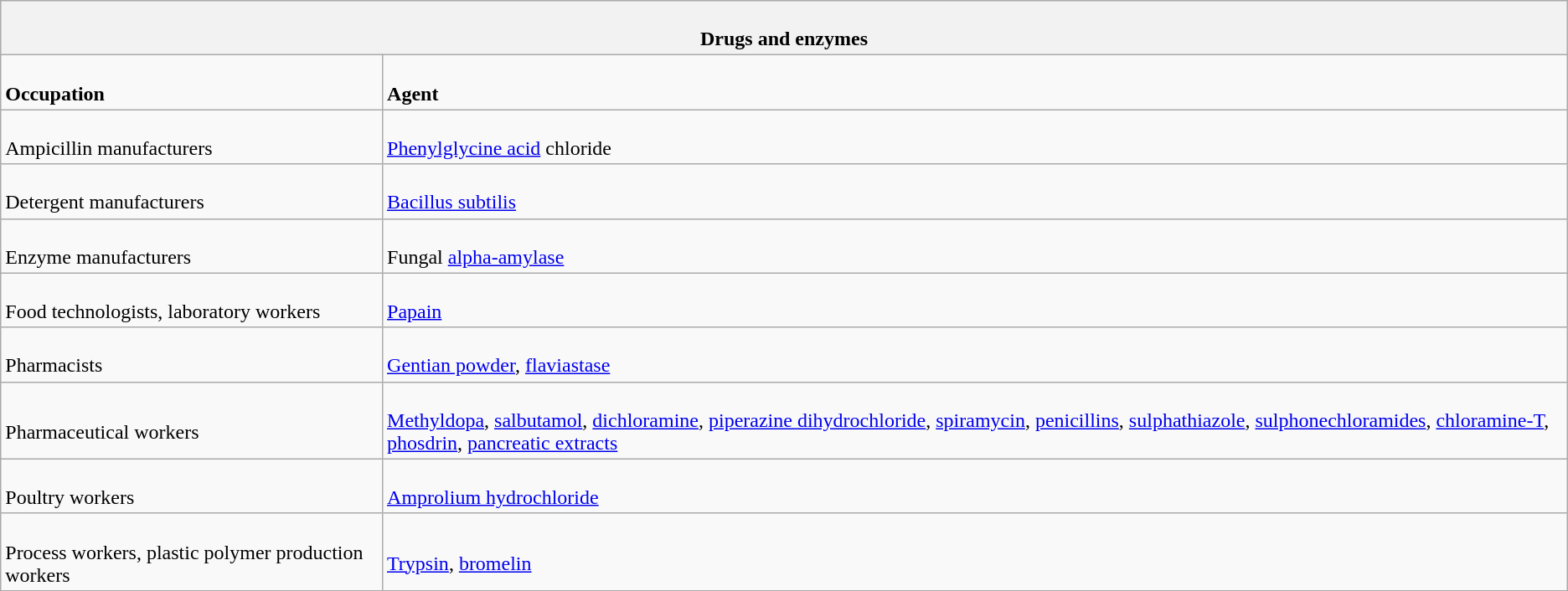<table class="wikitable">
<tr>
<th colspan=2><br><strong>Drugs and enzymes</strong></th>
</tr>
<tr>
<td><br><strong>Occupation</strong></td>
<td><br><strong>Agent</strong></td>
</tr>
<tr>
<td><br>Ampicillin manufacturers</td>
<td><br><a href='#'>Phenylglycine acid</a> chloride</td>
</tr>
<tr>
<td><br>Detergent manufacturers</td>
<td><br><a href='#'>Bacillus subtilis</a></td>
</tr>
<tr>
<td><br>Enzyme manufacturers</td>
<td><br>Fungal <a href='#'>alpha-amylase</a></td>
</tr>
<tr>
<td><br>Food technologists, laboratory workers</td>
<td><br><a href='#'>Papain</a></td>
</tr>
<tr>
<td><br>Pharmacists</td>
<td><br><a href='#'>Gentian powder</a>, <a href='#'>flaviastase</a></td>
</tr>
<tr>
<td><br>Pharmaceutical workers</td>
<td><br><a href='#'>Methyldopa</a>, <a href='#'>salbutamol</a>, <a href='#'>dichloramine</a>, <a href='#'>piperazine dihydrochloride</a>, <a href='#'>spiramycin</a>, <a href='#'>penicillins</a>, <a href='#'>sulphathiazole</a>, <a href='#'>sulphonechloramides</a>, <a href='#'>chloramine-T</a>, <a href='#'>phosdrin</a>, <a href='#'>pancreatic extracts</a></td>
</tr>
<tr>
<td><br>Poultry workers</td>
<td><br><a href='#'>Amprolium hydrochloride</a></td>
</tr>
<tr>
<td><br>Process workers, plastic polymer production workers</td>
<td><br><a href='#'>Trypsin</a>, <a href='#'>bromelin</a></td>
</tr>
</table>
